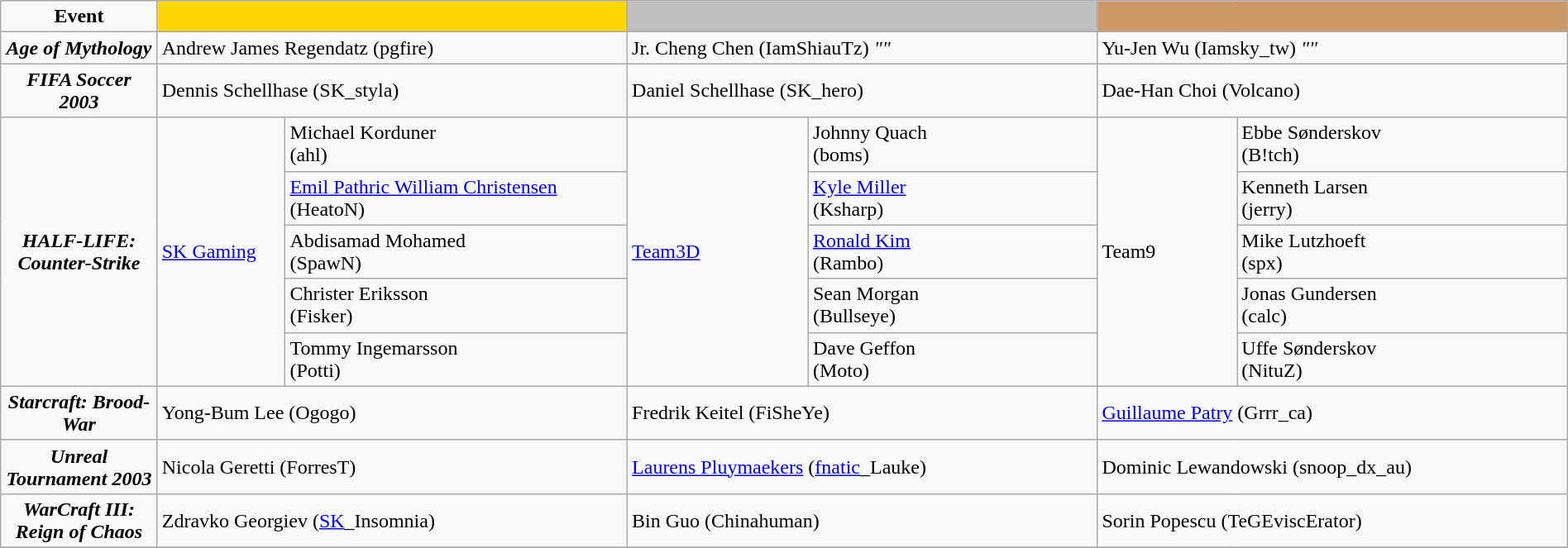<table class="wikitable" width=100%>
<tr>
<td style="text-align:center"  width=10%><strong>Event</strong></td>
<td colspan="2" style="text-align:center" bgcolor="gold" width=30%></td>
<td colspan="2" style="text-align:center" bgcolor="silver" width=30%></td>
<td colspan="2" style="text-align:center" bgcolor="CC9966" width=30%></td>
</tr>
<tr>
<td style="text-align:center"><strong><em>Age of Mythology</em></strong></td>
<td colspan="2"> Andrew James Regendatz (pgfire)</td>
<td colspan="2"> Jr. Cheng Chen (IamShiauTz) <em>""</em></td>
<td colspan="2"> Yu-Jen Wu (Iamsky_tw) <em>""</em></td>
</tr>
<tr>
<td style="text-align:center"><strong><em>FIFA Soccer 2003</em></strong></td>
<td colspan="2"> Dennis Schellhase (SK_styla)</td>
<td colspan="2"> Daniel Schellhase (SK_hero)</td>
<td colspan="2"> Dae-Han Choi (Volcano)</td>
</tr>
<tr>
<td rowspan="5" align=center><strong><em>HALF-LIFE: Counter-Strike</em></strong></td>
<td rowspan="5"><a href='#'>SK Gaming</a><br></td>
<td>Michael Korduner<br>(ahl)</td>
<td rowspan="5"><a href='#'>Team3D</a><br></td>
<td>Johnny Quach<br>(boms)</td>
<td rowspan="5">Team9<br></td>
<td>Ebbe Sønderskov<br>(B!tch)</td>
</tr>
<tr>
<td><a href='#'>Emil Pathric William Christensen</a><br>(HeatoN)</td>
<td><a href='#'>Kyle Miller</a><br>(Ksharp)</td>
<td>Kenneth Larsen<br>(jerry)</td>
</tr>
<tr>
<td>Abdisamad Mohamed<br>(SpawN)</td>
<td><a href='#'>Ronald Kim</a><br>(Rambo)</td>
<td>Mike Lutzhoeft<br>(spx)</td>
</tr>
<tr>
<td>Christer Eriksson<br>(Fisker)</td>
<td>Sean Morgan<br>(Bullseye)</td>
<td>Jonas Gundersen<br>(calc)</td>
</tr>
<tr>
<td>Tommy Ingemarsson<br>(Potti)</td>
<td>Dave Geffon<br>(Moto)</td>
<td>Uffe Sønderskov<br>(NituZ)</td>
</tr>
<tr>
<td style="text-align:center"><strong><em>Starcraft: Brood-War</em></strong></td>
<td colspan="2"> Yong-Bum Lee (Ogogo)</td>
<td colspan="2"> Fredrik Keitel  (FiSheYe)</td>
<td colspan="2"> <a href='#'>Guillaume Patry</a> (Grrr_ca)</td>
</tr>
<tr>
<td style="text-align:center"><strong><em>Unreal Tournament 2003</em></strong></td>
<td colspan="2"> Nicola Geretti (ForresT)</td>
<td colspan="2"> <a href='#'>Laurens Pluymaekers</a> (<a href='#'>fnatic</a>_Lauke)</td>
<td colspan="2"> Dominic Lewandowski (snoop_dx_au)</td>
</tr>
<tr>
<td style="text-align:center"><strong><em>WarCraft III: Reign of Chaos</em></strong></td>
<td colspan="2"> Zdravko Georgiev (<a href='#'>SK</a>_Insomnia)</td>
<td colspan="2"> Bin Guo (Chinahuman)</td>
<td colspan="2"> Sorin Popescu (TeGEviscErator)</td>
</tr>
<tr>
</tr>
</table>
